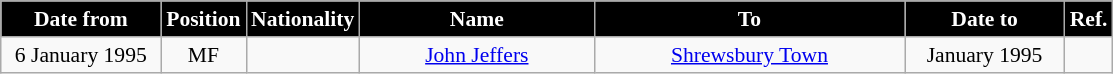<table class="wikitable" style="text-align:center; font-size:90%; ">
<tr>
<th style="background:#000000; color:white; width:100px;">Date from</th>
<th style="background:#000000; color:white; width:50px;">Position</th>
<th style="background:#000000; color:white; width:50px;">Nationality</th>
<th style="background:#000000; color:white; width:150px;">Name</th>
<th style="background:#000000; color:white; width:200px;">To</th>
<th style="background:#000000; color:white; width:100px;">Date to</th>
<th style="background:#000000; color:white; width:25px;">Ref.</th>
</tr>
<tr>
<td>6 January 1995</td>
<td>MF</td>
<td></td>
<td><a href='#'>John Jeffers</a></td>
<td><a href='#'>Shrewsbury Town</a></td>
<td>January 1995</td>
<td></td>
</tr>
</table>
